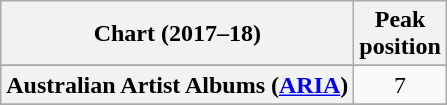<table class="wikitable sortable plainrowheaders" style="text-align:center;">
<tr>
<th scope="col">Chart (2017–18)</th>
<th scope="col">Peak<br>position</th>
</tr>
<tr>
</tr>
<tr>
<th scope="row">Australian Artist Albums (<a href='#'>ARIA</a>)</th>
<td>7</td>
</tr>
<tr>
</tr>
</table>
